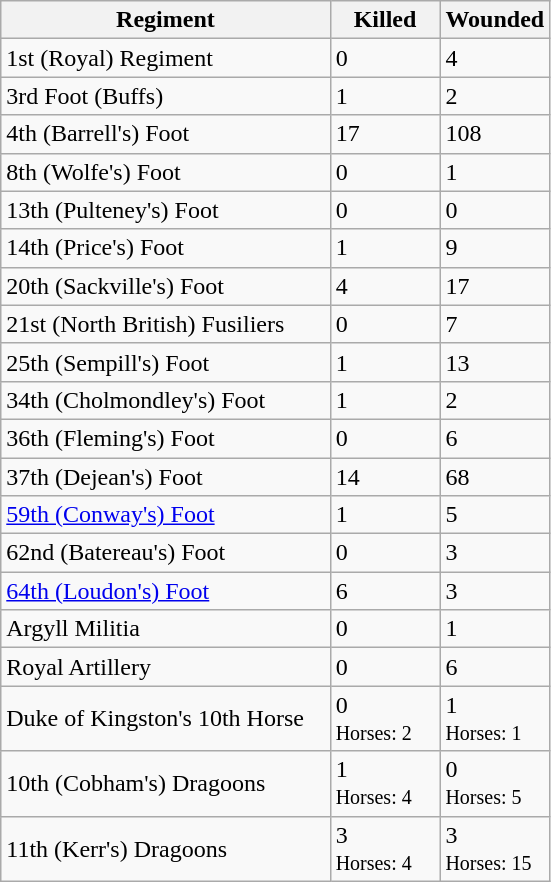<table class="wikitable">
<tr>
<th width=60%>Regiment</th>
<th width=20%>Killed</th>
<th width=20%>Wounded</th>
</tr>
<tr>
<td>1st (Royal) Regiment</td>
<td>0</td>
<td>4</td>
</tr>
<tr>
<td>3rd Foot (Buffs)</td>
<td>1</td>
<td>2</td>
</tr>
<tr>
<td>4th (Barrell's) Foot</td>
<td>17</td>
<td>108</td>
</tr>
<tr>
<td>8th (Wolfe's) Foot</td>
<td>0</td>
<td>1</td>
</tr>
<tr>
<td>13th (Pulteney's) Foot</td>
<td>0</td>
<td>0</td>
</tr>
<tr>
<td>14th (Price's) Foot</td>
<td>1</td>
<td>9</td>
</tr>
<tr>
<td>20th (Sackville's) Foot</td>
<td>4</td>
<td>17</td>
</tr>
<tr>
<td>21st (North British) Fusiliers</td>
<td>0</td>
<td>7</td>
</tr>
<tr>
<td>25th (Sempill's) Foot</td>
<td>1</td>
<td>13</td>
</tr>
<tr>
<td>34th (Cholmondley's) Foot</td>
<td>1</td>
<td>2</td>
</tr>
<tr>
<td>36th (Fleming's) Foot</td>
<td>0</td>
<td>6</td>
</tr>
<tr>
<td>37th (Dejean's) Foot</td>
<td>14</td>
<td>68</td>
</tr>
<tr>
<td><a href='#'>59th (Conway's) Foot</a></td>
<td>1</td>
<td>5</td>
</tr>
<tr>
<td>62nd (Batereau's) Foot</td>
<td>0</td>
<td>3</td>
</tr>
<tr>
<td><a href='#'>64th (Loudon's) Foot</a></td>
<td>6</td>
<td>3</td>
</tr>
<tr>
<td>Argyll Militia</td>
<td>0</td>
<td>1</td>
</tr>
<tr>
<td>Royal Artillery</td>
<td>0</td>
<td>6</td>
</tr>
<tr>
<td>Duke of Kingston's 10th Horse</td>
<td>0<br><small>Horses: 2</small></td>
<td>1<br><small>Horses: 1</small></td>
</tr>
<tr>
<td>10th (Cobham's) Dragoons</td>
<td>1<br><small>Horses: 4</small></td>
<td>0<br><small>Horses: 5</small></td>
</tr>
<tr>
<td>11th (Kerr's) Dragoons</td>
<td>3<br><small>Horses: 4</small></td>
<td>3<br><small>Horses: 15</small></td>
</tr>
</table>
